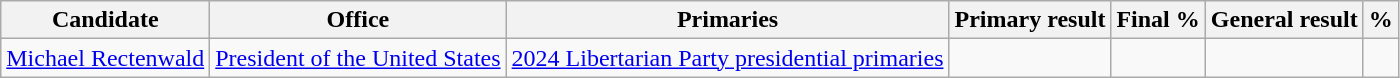<table class="wikitable sortable">
<tr>
<th bgcolor="teal"><span>Candidate</span></th>
<th bgcolor="teal"><span>Office</span></th>
<th bgcolor="teal"><span>Primaries</span></th>
<th bgcolor="teal"><span>Primary result</span></th>
<th bgcolor="teal">Final %</th>
<th bgcolor="teal"><span>General result</span></th>
<th bgcolor="teal"><span><abbr>%</abbr></span></th>
</tr>
<tr style="text-align:center;">
<td><a href='#'>Michael Rectenwald</a></td>
<td><a href='#'>President of the United States</a></td>
<td><a href='#'>2024 Libertarian Party presidential primaries</a></td>
<td></td>
<td></td>
<td></td>
<td></td>
</tr>
</table>
